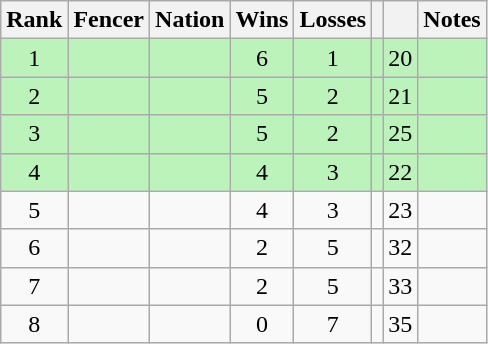<table class="wikitable sortable" style="text-align: center;">
<tr>
<th>Rank</th>
<th>Fencer</th>
<th>Nation</th>
<th>Wins</th>
<th>Losses</th>
<th></th>
<th></th>
<th>Notes</th>
</tr>
<tr style="background:#bbf3bb;">
<td>1</td>
<td align=left></td>
<td align=left></td>
<td>6</td>
<td>1</td>
<td></td>
<td>20</td>
<td></td>
</tr>
<tr style="background:#bbf3bb;">
<td>2</td>
<td align=left></td>
<td align=left></td>
<td>5</td>
<td>2</td>
<td></td>
<td>21</td>
<td></td>
</tr>
<tr style="background:#bbf3bb;">
<td>3</td>
<td align=left></td>
<td align=left></td>
<td>5</td>
<td>2</td>
<td></td>
<td>25</td>
<td></td>
</tr>
<tr style="background:#bbf3bb;">
<td>4</td>
<td align=left></td>
<td align=left></td>
<td>4</td>
<td>3</td>
<td></td>
<td>22</td>
<td></td>
</tr>
<tr>
<td>5</td>
<td align=left></td>
<td align=left></td>
<td>4</td>
<td>3</td>
<td></td>
<td>23</td>
<td></td>
</tr>
<tr>
<td>6</td>
<td align=left></td>
<td align=left></td>
<td>2</td>
<td>5</td>
<td></td>
<td>32</td>
<td></td>
</tr>
<tr>
<td>7</td>
<td align=left></td>
<td align=left></td>
<td>2</td>
<td>5</td>
<td></td>
<td>33</td>
<td></td>
</tr>
<tr>
<td>8</td>
<td align=left></td>
<td align=left></td>
<td>0</td>
<td>7</td>
<td></td>
<td>35</td>
<td></td>
</tr>
</table>
